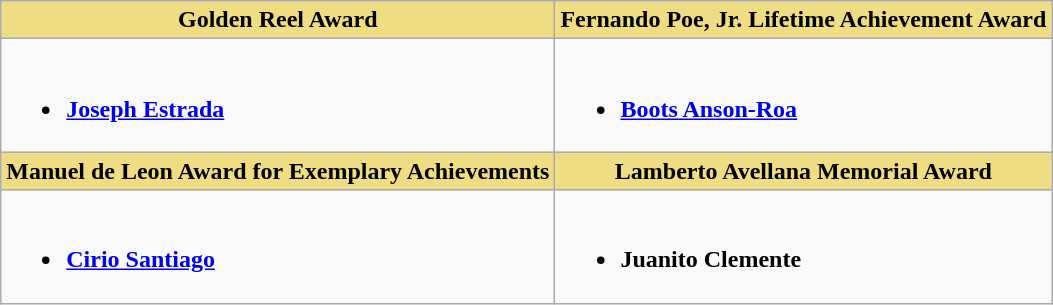<table class="wikitable">
<tr>
<th style="background:#EEDD82;" ! width:50%">Golden Reel Award</th>
<th style="background:#EEDD82;" ! width:50%">Fernando Poe, Jr. Lifetime Achievement Award</th>
</tr>
<tr>
<td valign="top"><br><ul><li><strong><a href='#'>Joseph Estrada</a></strong></li></ul></td>
<td valign="top"><br><ul><li><strong><a href='#'>Boots Anson-Roa</a></strong></li></ul></td>
</tr>
<tr>
<th style="background:#EEDD82;" ! width:50%">Manuel de Leon Award for Exemplary Achievements</th>
<th style="background:#EEDD82;" ! width:50%">Lamberto Avellana Memorial Award</th>
</tr>
<tr>
<td valign="top"><br><ul><li><strong><a href='#'>Cirio Santiago</a></strong></li></ul></td>
<td valign="top"><br><ul><li><strong>Juanito Clemente</strong></li></ul></td>
</tr>
</table>
